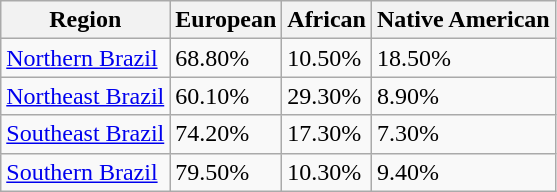<table class="wikitable">
<tr>
<th>Region</th>
<th>European</th>
<th>African</th>
<th>Native American</th>
</tr>
<tr>
<td><a href='#'>Northern Brazil</a></td>
<td>68.80%</td>
<td>10.50%</td>
<td>18.50%</td>
</tr>
<tr>
<td><a href='#'>Northeast Brazil</a></td>
<td>60.10%</td>
<td>29.30%</td>
<td>8.90%</td>
</tr>
<tr>
<td><a href='#'>Southeast Brazil</a></td>
<td>74.20%</td>
<td>17.30%</td>
<td>7.30%</td>
</tr>
<tr>
<td><a href='#'>Southern Brazil</a></td>
<td>79.50%</td>
<td>10.30%</td>
<td>9.40%</td>
</tr>
</table>
